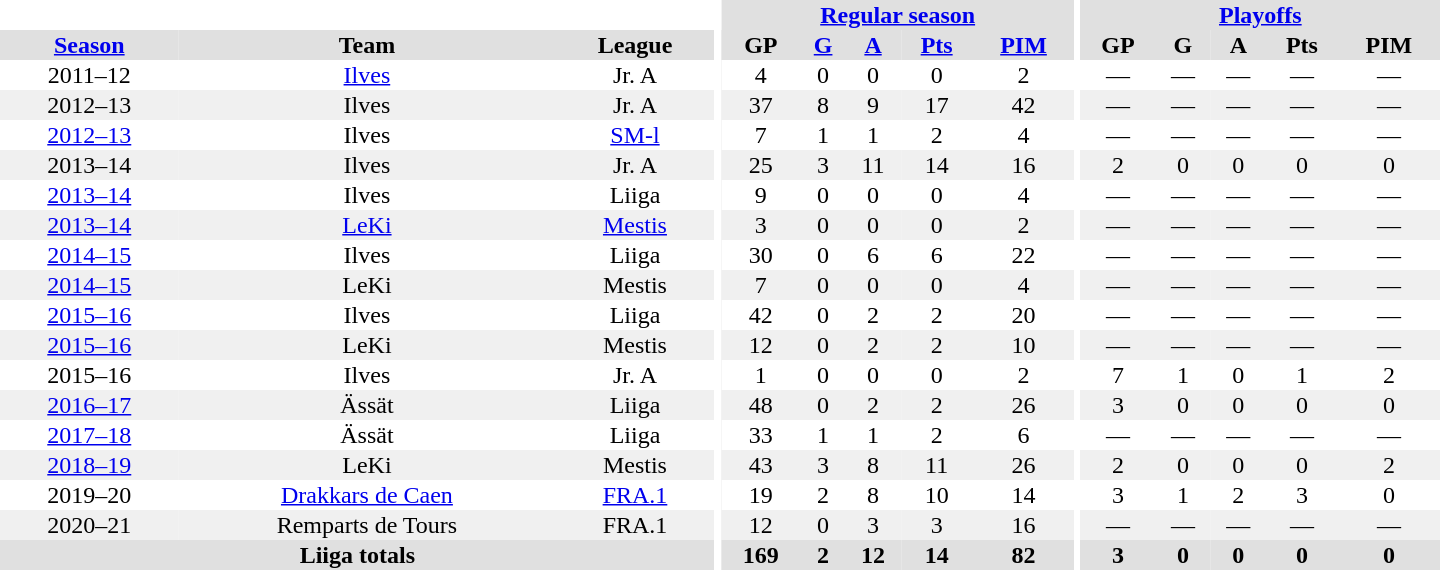<table border="0" cellpadding="1" cellspacing="0" style="text-align:center; width:60em">
<tr bgcolor="#e0e0e0">
<th colspan="3" bgcolor="#ffffff"></th>
<th rowspan="99" bgcolor="#ffffff"></th>
<th colspan="5"><a href='#'>Regular season</a></th>
<th rowspan="99" bgcolor="#ffffff"></th>
<th colspan="5"><a href='#'>Playoffs</a></th>
</tr>
<tr bgcolor="#e0e0e0">
<th><a href='#'>Season</a></th>
<th>Team</th>
<th>League</th>
<th>GP</th>
<th><a href='#'>G</a></th>
<th><a href='#'>A</a></th>
<th><a href='#'>Pts</a></th>
<th><a href='#'>PIM</a></th>
<th>GP</th>
<th>G</th>
<th>A</th>
<th>Pts</th>
<th>PIM</th>
</tr>
<tr>
<td>2011–12</td>
<td><a href='#'>Ilves</a></td>
<td>Jr. A</td>
<td>4</td>
<td>0</td>
<td>0</td>
<td>0</td>
<td>2</td>
<td>—</td>
<td>—</td>
<td>—</td>
<td>—</td>
<td>—</td>
</tr>
<tr bgcolor="#f0f0f0">
<td>2012–13</td>
<td>Ilves</td>
<td>Jr. A</td>
<td>37</td>
<td>8</td>
<td>9</td>
<td>17</td>
<td>42</td>
<td>—</td>
<td>—</td>
<td>—</td>
<td>—</td>
<td>—</td>
</tr>
<tr>
<td><a href='#'>2012–13</a></td>
<td>Ilves</td>
<td><a href='#'>SM-l</a></td>
<td>7</td>
<td>1</td>
<td>1</td>
<td>2</td>
<td>4</td>
<td>—</td>
<td>—</td>
<td>—</td>
<td>—</td>
<td>—</td>
</tr>
<tr bgcolor="#f0f0f0">
<td>2013–14</td>
<td>Ilves</td>
<td>Jr. A</td>
<td>25</td>
<td>3</td>
<td>11</td>
<td>14</td>
<td>16</td>
<td>2</td>
<td>0</td>
<td>0</td>
<td>0</td>
<td>0</td>
</tr>
<tr>
<td><a href='#'>2013–14</a></td>
<td>Ilves</td>
<td>Liiga</td>
<td>9</td>
<td>0</td>
<td>0</td>
<td>0</td>
<td>4</td>
<td>—</td>
<td>—</td>
<td>—</td>
<td>—</td>
<td>—</td>
</tr>
<tr bgcolor="#f0f0f0">
<td><a href='#'>2013–14</a></td>
<td><a href='#'>LeKi</a></td>
<td><a href='#'>Mestis</a></td>
<td>3</td>
<td>0</td>
<td>0</td>
<td>0</td>
<td>2</td>
<td>—</td>
<td>—</td>
<td>—</td>
<td>—</td>
<td>—</td>
</tr>
<tr>
<td><a href='#'>2014–15</a></td>
<td>Ilves</td>
<td>Liiga</td>
<td>30</td>
<td>0</td>
<td>6</td>
<td>6</td>
<td>22</td>
<td>—</td>
<td>—</td>
<td>—</td>
<td>—</td>
<td>—</td>
</tr>
<tr bgcolor="#f0f0f0">
<td><a href='#'>2014–15</a></td>
<td>LeKi</td>
<td>Mestis</td>
<td>7</td>
<td>0</td>
<td>0</td>
<td>0</td>
<td>4</td>
<td>—</td>
<td>—</td>
<td>—</td>
<td>—</td>
<td>—</td>
</tr>
<tr>
<td><a href='#'>2015–16</a></td>
<td>Ilves</td>
<td>Liiga</td>
<td>42</td>
<td>0</td>
<td>2</td>
<td>2</td>
<td>20</td>
<td>—</td>
<td>—</td>
<td>—</td>
<td>—</td>
<td>—</td>
</tr>
<tr bgcolor="#f0f0f0">
<td><a href='#'>2015–16</a></td>
<td>LeKi</td>
<td>Mestis</td>
<td>12</td>
<td>0</td>
<td>2</td>
<td>2</td>
<td>10</td>
<td>—</td>
<td>—</td>
<td>—</td>
<td>—</td>
<td>—</td>
</tr>
<tr>
<td>2015–16</td>
<td>Ilves</td>
<td>Jr. A</td>
<td>1</td>
<td>0</td>
<td>0</td>
<td>0</td>
<td>2</td>
<td>7</td>
<td>1</td>
<td>0</td>
<td>1</td>
<td>2</td>
</tr>
<tr bgcolor="#f0f0f0">
<td><a href='#'>2016–17</a></td>
<td>Ässät</td>
<td>Liiga</td>
<td>48</td>
<td>0</td>
<td>2</td>
<td>2</td>
<td>26</td>
<td>3</td>
<td>0</td>
<td>0</td>
<td>0</td>
<td>0</td>
</tr>
<tr>
<td><a href='#'>2017–18</a></td>
<td>Ässät</td>
<td>Liiga</td>
<td>33</td>
<td>1</td>
<td>1</td>
<td>2</td>
<td>6</td>
<td>—</td>
<td>—</td>
<td>—</td>
<td>—</td>
<td>—</td>
</tr>
<tr bgcolor="#f0f0f0">
<td><a href='#'>2018–19</a></td>
<td>LeKi</td>
<td>Mestis</td>
<td>43</td>
<td>3</td>
<td>8</td>
<td>11</td>
<td>26</td>
<td>2</td>
<td>0</td>
<td>0</td>
<td>0</td>
<td>2</td>
</tr>
<tr>
<td>2019–20</td>
<td><a href='#'>Drakkars de Caen</a></td>
<td><a href='#'>FRA.1</a></td>
<td>19</td>
<td>2</td>
<td>8</td>
<td>10</td>
<td>14</td>
<td>3</td>
<td>1</td>
<td>2</td>
<td>3</td>
<td>0</td>
</tr>
<tr bgcolor="#f0f0f0">
<td>2020–21</td>
<td>Remparts de Tours</td>
<td>FRA.1</td>
<td>12</td>
<td>0</td>
<td>3</td>
<td>3</td>
<td>16</td>
<td>—</td>
<td>—</td>
<td>—</td>
<td>—</td>
<td>—</td>
</tr>
<tr bgcolor="#e0e0e0">
<th colspan="3">Liiga totals</th>
<th>169</th>
<th>2</th>
<th>12</th>
<th>14</th>
<th>82</th>
<th>3</th>
<th>0</th>
<th>0</th>
<th>0</th>
<th>0</th>
</tr>
</table>
